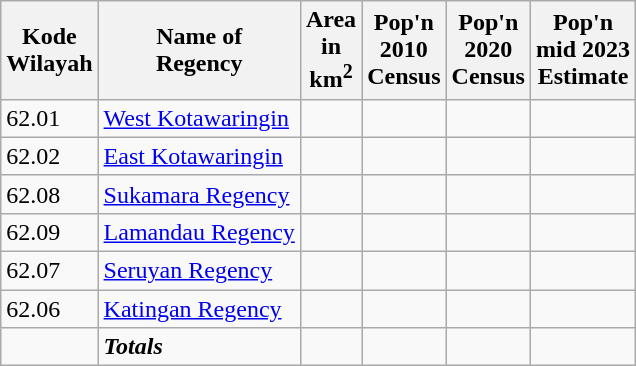<table class="wikitable sortable" style="margin-bottom: 0;">
<tr>
<th align="center">Kode<br>Wilayah</th>
<th align="center">Name of<br>Regency</th>
<th align="center">Area<br>in<br>km<sup>2</sup></th>
<th align="center">Pop'n<br>2010<br>Census</th>
<th align="center">Pop'n<br>2020<br>Census</th>
<th align="center">Pop'n<br>mid 2023<br>Estimate</th>
</tr>
<tr>
<td>62.01</td>
<td><a href='#'>West Kotawaringin</a></td>
<td align="right"></td>
<td align="right"></td>
<td align="right"></td>
<td align="right"></td>
</tr>
<tr>
<td>62.02</td>
<td><a href='#'>East Kotawaringin</a></td>
<td align="right"></td>
<td align="right"></td>
<td align="right"></td>
<td align="right"></td>
</tr>
<tr>
<td>62.08</td>
<td><a href='#'>Sukamara Regency</a></td>
<td align="right"></td>
<td align="right"></td>
<td align="right"></td>
<td align="right"></td>
</tr>
<tr>
<td>62.09</td>
<td><a href='#'>Lamandau Regency</a></td>
<td align="right"></td>
<td align="right"></td>
<td align="right"></td>
<td align="right"></td>
</tr>
<tr>
<td>62.07</td>
<td><a href='#'>Seruyan Regency</a></td>
<td align="right"></td>
<td align="right"></td>
<td align="right"></td>
<td align="right"></td>
</tr>
<tr>
<td>62.06</td>
<td><a href='#'>Katingan Regency</a></td>
<td align="right"></td>
<td align="right"></td>
<td align="right"></td>
<td align="right"></td>
</tr>
<tr>
<td></td>
<td><strong><em>Totals</em></strong></td>
<td align="right"><em></em></td>
<td align="right"><em></em></td>
<td align="right"><em></em></td>
<td align="right"><em></em></td>
</tr>
</table>
